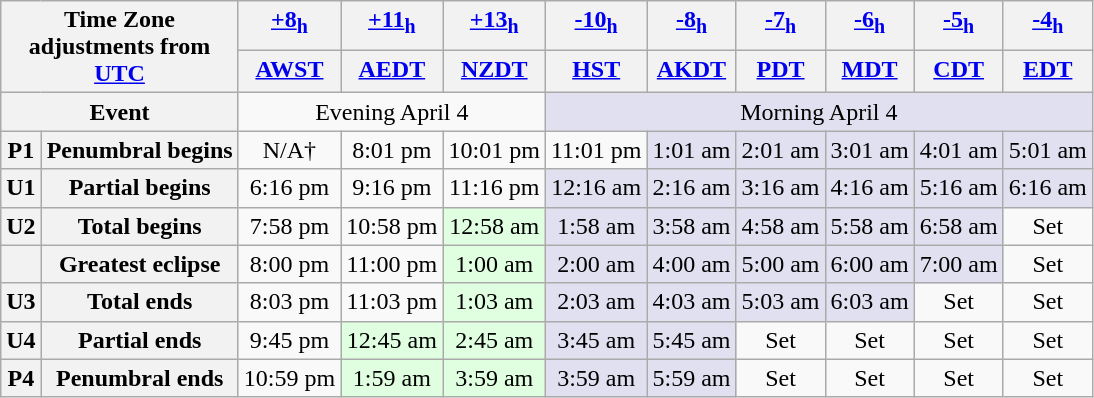<table class="wikitable">
<tr valign=top>
<th colspan=2 rowspan=2>Time Zone<br>adjustments from<br><a href='#'>UTC</a></th>
<th><a href='#'>+8<sub>h</sub></a></th>
<th><a href='#'>+11<sub>h</sub></a></th>
<th><a href='#'>+13<sub>h</sub></a></th>
<th><a href='#'>-10<sub>h</sub></a></th>
<th><a href='#'>-8<sub>h</sub></a></th>
<th><a href='#'>-7<sub>h</sub></a></th>
<th><a href='#'>-6<sub>h</sub></a></th>
<th><a href='#'>-5<sub>h</sub></a></th>
<th><a href='#'>-4<sub>h</sub></a></th>
</tr>
<tr valign=top>
<th><a href='#'>AWST</a></th>
<th><a href='#'>AEDT</a></th>
<th><a href='#'>NZDT</a></th>
<th><a href='#'>HST</a></th>
<th><a href='#'>AKDT</a></th>
<th><a href='#'>PDT</a></th>
<th><a href='#'>MDT</a></th>
<th><a href='#'>CDT</a></th>
<th><a href='#'>EDT</a></th>
</tr>
<tr align=center>
<th colspan=2>Event</th>
<td colspan=3>Evening April 4</td>
<td colspan=9 BGCOLOR="#e0e0f0">Morning April 4</td>
</tr>
<tr align=center>
<th>P1</th>
<th>Penumbral begins</th>
<td>N/A†</td>
<td>8:01 pm</td>
<td>10:01 pm</td>
<td>11:01 pm</td>
<td BGCOLOR="#e0e0f0">1:01 am</td>
<td BGCOLOR="#e0e0f0">2:01 am</td>
<td BGCOLOR="#e0e0f0">3:01 am</td>
<td BGCOLOR="#e0e0f0">4:01 am</td>
<td BGCOLOR="#e0e0f0">5:01 am</td>
</tr>
<tr align=center>
<th>U1</th>
<th>Partial begins</th>
<td>6:16 pm</td>
<td>9:16 pm</td>
<td>11:16 pm</td>
<td BGCOLOR="#e0e0f0">12:16 am</td>
<td BGCOLOR="#e0e0f0">2:16 am</td>
<td BGCOLOR="#e0e0f0">3:16 am</td>
<td BGCOLOR="#e0e0f0">4:16 am</td>
<td BGCOLOR="#e0e0f0">5:16 am</td>
<td BGCOLOR="#e0e0f0">6:16 am</td>
</tr>
<tr align=center>
<th>U2</th>
<th>Total begins</th>
<td>7:58 pm</td>
<td>10:58 pm</td>
<td BGCOLOR="#e0ffe0">12:58 am</td>
<td BGCOLOR="#e0e0f0">1:58 am</td>
<td BGCOLOR="#e0e0f0">3:58 am</td>
<td BGCOLOR="#e0e0f0">4:58 am</td>
<td BGCOLOR="#e0e0f0">5:58 am</td>
<td BGCOLOR="#e0e0f0">6:58 am</td>
<td>Set</td>
</tr>
<tr align=center>
<th></th>
<th>Greatest eclipse</th>
<td>8:00 pm</td>
<td>11:00 pm</td>
<td BGCOLOR="#e0ffe0">1:00 am</td>
<td BGCOLOR="#e0e0f0">2:00 am</td>
<td BGCOLOR="#e0e0f0">4:00 am</td>
<td BGCOLOR="#e0e0f0">5:00 am</td>
<td BGCOLOR="#e0e0f0">6:00 am</td>
<td BGCOLOR="#e0e0f0">7:00 am</td>
<td>Set</td>
</tr>
<tr align=center>
<th>U3</th>
<th>Total ends</th>
<td>8:03 pm</td>
<td>11:03 pm</td>
<td BGCOLOR="#e0ffe0">1:03 am</td>
<td BGCOLOR="#e0e0f0">2:03 am</td>
<td BGCOLOR="#e0e0f0">4:03 am</td>
<td BGCOLOR="#e0e0f0">5:03 am</td>
<td BGCOLOR="#e0e0f0">6:03 am</td>
<td>Set</td>
<td>Set</td>
</tr>
<tr align=center>
<th>U4</th>
<th>Partial ends</th>
<td>9:45 pm</td>
<td BGCOLOR="#e0ffe0">12:45 am</td>
<td BGCOLOR="#e0ffe0">2:45 am</td>
<td BGCOLOR="#e0e0f0">3:45 am</td>
<td BGCOLOR="#e0e0f0">5:45 am</td>
<td>Set</td>
<td>Set</td>
<td>Set</td>
<td>Set</td>
</tr>
<tr align=center>
<th>P4</th>
<th>Penumbral ends</th>
<td>10:59 pm</td>
<td BGCOLOR="#e0ffe0">1:59 am</td>
<td BGCOLOR="#e0ffe0">3:59 am</td>
<td BGCOLOR="#e0e0f0">3:59 am</td>
<td BGCOLOR="#e0e0f0">5:59 am</td>
<td>Set</td>
<td>Set</td>
<td>Set</td>
<td>Set</td>
</tr>
</table>
